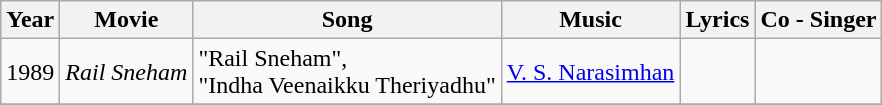<table class="wikitable sortable">
<tr>
<th>Year</th>
<th>Movie</th>
<th>Song</th>
<th>Music</th>
<th>Lyrics</th>
<th>Co - Singer</th>
</tr>
<tr>
<td>1989</td>
<td><em>Rail Sneham</em></td>
<td>"Rail Sneham",<br>"Indha Veenaikku Theriyadhu"</td>
<td><a href='#'>V. S. Narasimhan</a></td>
<td></td>
<td></td>
</tr>
<tr>
</tr>
</table>
